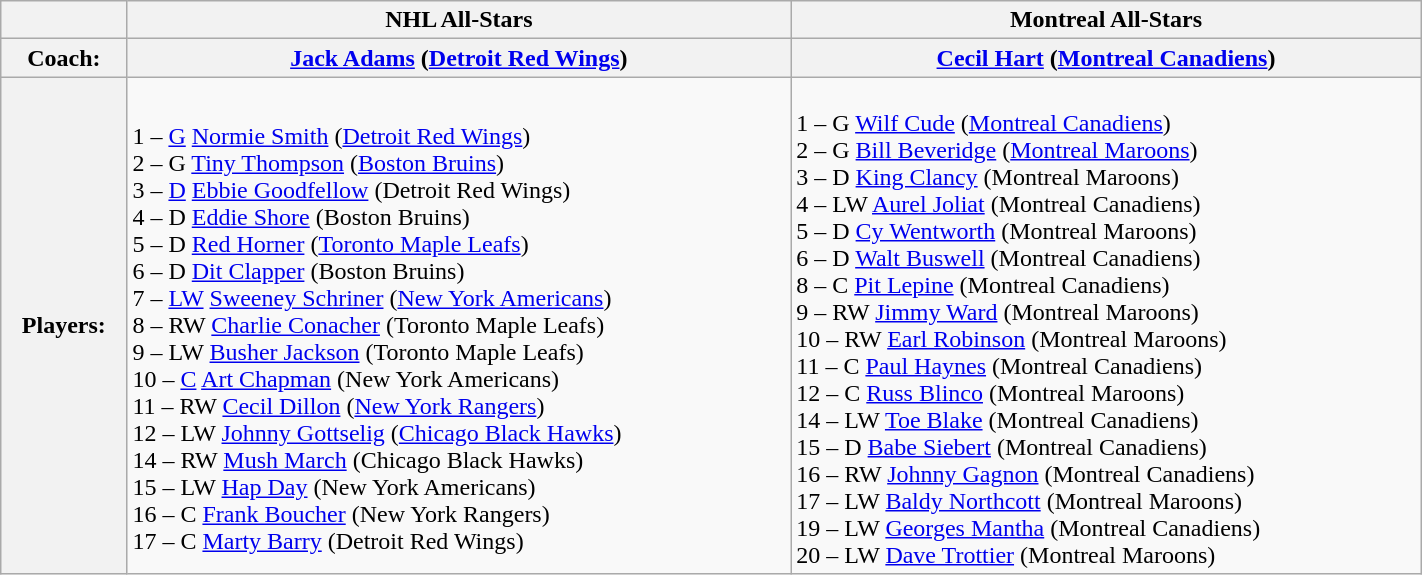<table class="wikitable" style="width:75%">
<tr>
<th></th>
<th>NHL All-Stars</th>
<th>Montreal All-Stars</th>
</tr>
<tr>
<th>Coach:</th>
<th><a href='#'>Jack Adams</a> (<a href='#'>Detroit Red Wings</a>)</th>
<th><a href='#'>Cecil Hart</a> (<a href='#'>Montreal Canadiens</a>)</th>
</tr>
<tr>
<th>Players:</th>
<td><br>1 – <a href='#'>G</a> <a href='#'>Normie Smith</a> (<a href='#'>Detroit Red Wings</a>)<br>
2 – G <a href='#'>Tiny Thompson</a> (<a href='#'>Boston Bruins</a>)<br>
3 – <a href='#'>D</a> <a href='#'>Ebbie Goodfellow</a> (Detroit Red Wings)<br>
4 – D <a href='#'>Eddie Shore</a> (Boston Bruins)<br>
5 – D <a href='#'>Red Horner</a> (<a href='#'>Toronto Maple Leafs</a>)<br>
6 – D <a href='#'>Dit Clapper</a> (Boston Bruins)<br>
7 – <a href='#'>LW</a> <a href='#'>Sweeney Schriner</a> (<a href='#'>New York Americans</a>)<br>
8 – RW <a href='#'>Charlie Conacher</a> (Toronto Maple Leafs)<br>
9 – LW <a href='#'>Busher Jackson</a> (Toronto Maple Leafs)<br>
10 – <a href='#'>C</a> <a href='#'>Art Chapman</a> (New York Americans)<br>
11 – RW <a href='#'>Cecil Dillon</a> (<a href='#'>New York Rangers</a>)<br>
12 – LW <a href='#'>Johnny Gottselig</a> (<a href='#'>Chicago Black Hawks</a>)<br>
14 – RW <a href='#'>Mush March</a> (Chicago Black Hawks)<br>
15 – LW <a href='#'>Hap Day</a> (New York Americans)<br>
16 – C <a href='#'>Frank Boucher</a> (New York Rangers)<br>
17 – C <a href='#'>Marty Barry</a> (Detroit Red Wings)<br></td>
<td><br>1 – G <a href='#'>Wilf Cude</a> (<a href='#'>Montreal Canadiens</a>)<br>
2 – G <a href='#'>Bill Beveridge</a> (<a href='#'>Montreal Maroons</a>)<br>
3 – D <a href='#'>King Clancy</a> (Montreal Maroons)<br>
4 – LW <a href='#'>Aurel Joliat</a> (Montreal Canadiens)<br>
5 – D <a href='#'>Cy Wentworth</a> (Montreal Maroons)<br>
6 – D <a href='#'>Walt Buswell</a> (Montreal Canadiens)<br>
8 – C <a href='#'>Pit Lepine</a> (Montreal Canadiens)<br>
9 – RW <a href='#'>Jimmy Ward</a> (Montreal Maroons)<br>
10 – RW <a href='#'>Earl Robinson</a> (Montreal Maroons)<br>
11 – C <a href='#'>Paul Haynes</a> (Montreal Canadiens)<br>
12 – C <a href='#'>Russ Blinco</a> (Montreal Maroons)<br>
14 – LW <a href='#'>Toe Blake</a> (Montreal Canadiens)<br>
15 – D <a href='#'>Babe Siebert</a> (Montreal Canadiens)<br>
16 – RW <a href='#'>Johnny Gagnon</a> (Montreal Canadiens)<br>
17 – LW <a href='#'>Baldy Northcott</a> (Montreal Maroons)<br>
19 – LW <a href='#'>Georges Mantha</a> (Montreal Canadiens)<br>
20 – LW <a href='#'>Dave Trottier</a> (Montreal Maroons)</td>
</tr>
</table>
